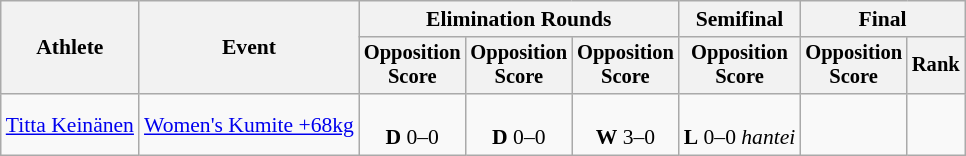<table class="wikitable" style="text-align:center; font-size:90%">
<tr>
<th rowspan=2>Athlete</th>
<th rowspan=2>Event</th>
<th colspan=3>Elimination Rounds</th>
<th>Semifinal</th>
<th colspan=2>Final</th>
</tr>
<tr style="font-size:95%">
<th>Opposition<br>Score</th>
<th>Opposition<br>Score</th>
<th>Opposition<br>Score</th>
<th>Opposition<br>Score</th>
<th>Opposition<br>Score</th>
<th>Rank</th>
</tr>
<tr>
<td align=left><a href='#'>Titta Keinänen</a></td>
<td align=left><a href='#'>Women's Kumite +68kg</a></td>
<td><br><strong>D</strong> 0–0</td>
<td><br><strong>D</strong> 0–0</td>
<td><br><strong>W</strong> 3–0</td>
<td><br><strong>L</strong> 0–0 <em>hantei</em></td>
<td></td>
<td></td>
</tr>
</table>
